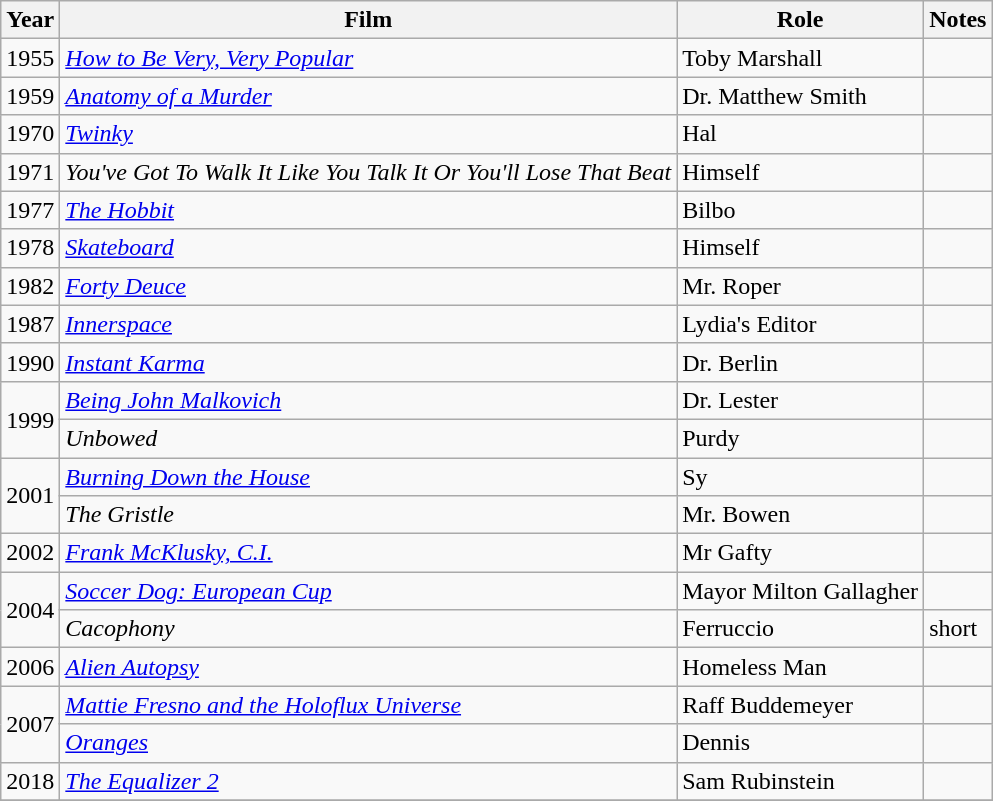<table class="wikitable sortable">
<tr>
<th>Year</th>
<th>Film</th>
<th>Role</th>
<th class="unsortable">Notes</th>
</tr>
<tr>
<td>1955</td>
<td><em><a href='#'>How to Be Very, Very Popular</a></em></td>
<td>Toby Marshall</td>
<td></td>
</tr>
<tr>
<td>1959</td>
<td><em><a href='#'>Anatomy of a Murder</a></em></td>
<td>Dr. Matthew Smith</td>
<td></td>
</tr>
<tr>
<td>1970</td>
<td><em><a href='#'>Twinky</a></em></td>
<td>Hal</td>
<td></td>
</tr>
<tr>
<td>1971</td>
<td><em>You've Got To Walk It Like You Talk It Or You'll Lose That Beat</em></td>
<td>Himself</td>
<td></td>
</tr>
<tr>
<td>1977</td>
<td><em><a href='#'>The Hobbit</a></em></td>
<td>Bilbo</td>
<td></td>
</tr>
<tr>
<td>1978</td>
<td><em><a href='#'>Skateboard</a></em></td>
<td>Himself</td>
<td></td>
</tr>
<tr>
<td>1982</td>
<td><em><a href='#'>Forty Deuce</a></em></td>
<td>Mr. Roper</td>
<td></td>
</tr>
<tr>
<td>1987</td>
<td><em><a href='#'>Innerspace</a></em></td>
<td>Lydia's Editor</td>
<td></td>
</tr>
<tr>
<td>1990</td>
<td><em><a href='#'>Instant Karma</a></em></td>
<td>Dr. Berlin</td>
<td></td>
</tr>
<tr>
<td rowspan=2>1999</td>
<td><em><a href='#'>Being John Malkovich</a></em></td>
<td>Dr. Lester</td>
<td></td>
</tr>
<tr>
<td><em>Unbowed</em></td>
<td>Purdy</td>
<td></td>
</tr>
<tr>
<td rowspan=2>2001</td>
<td><em><a href='#'>Burning Down the House</a></em></td>
<td>Sy</td>
<td></td>
</tr>
<tr>
<td><em>The Gristle</em></td>
<td>Mr. Bowen</td>
<td></td>
</tr>
<tr>
<td>2002</td>
<td><em><a href='#'>Frank McKlusky, C.I.</a></em></td>
<td>Mr Gafty</td>
<td></td>
</tr>
<tr>
<td rowspan=2>2004</td>
<td><em><a href='#'>Soccer Dog: European Cup</a></em></td>
<td>Mayor Milton Gallagher</td>
<td></td>
</tr>
<tr>
<td><em>Cacophony</em></td>
<td>Ferruccio</td>
<td>short</td>
</tr>
<tr>
<td>2006</td>
<td><em><a href='#'>Alien Autopsy</a></em></td>
<td>Homeless Man</td>
<td></td>
</tr>
<tr>
<td rowspan=2>2007</td>
<td><em><a href='#'>Mattie Fresno and the Holoflux Universe</a></em></td>
<td>Raff Buddemeyer</td>
<td></td>
</tr>
<tr>
<td><em><a href='#'>Oranges</a></em></td>
<td>Dennis</td>
<td></td>
</tr>
<tr>
<td>2018</td>
<td><em><a href='#'>The Equalizer 2</a></em></td>
<td>Sam Rubinstein</td>
<td></td>
</tr>
<tr>
</tr>
</table>
